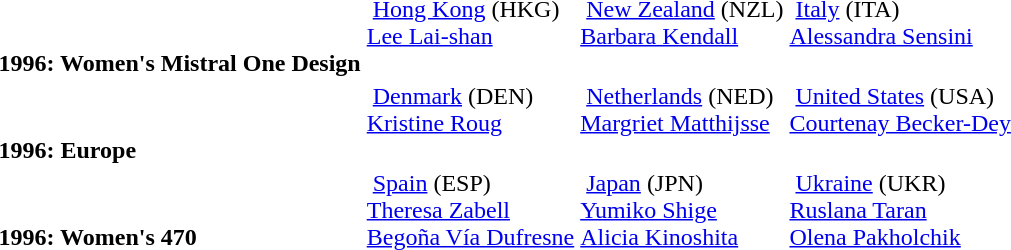<table>
<tr>
<td style="align:center;"><br><br><strong>1996: Women's Mistral One Design</strong> <br></td>
<td style="vertical-align:top;"> <a href='#'>Hong Kong</a> <span>(HKG)</span><br><a href='#'>Lee Lai-shan</a></td>
<td style="vertical-align:top;"> <a href='#'>New Zealand</a> <span>(NZL)</span><br><a href='#'>Barbara Kendall</a></td>
<td style="vertical-align:top;"> <a href='#'>Italy</a> <span>(ITA)</span><br><a href='#'>Alessandra Sensini</a></td>
</tr>
<tr>
<td style="align:center;"><br><br><strong>1996: Europe</strong> <br></td>
<td style="vertical-align:top;"> <a href='#'>Denmark</a> <span>(DEN)</span><br><a href='#'>Kristine Roug</a></td>
<td style="vertical-align:top;"> <a href='#'>Netherlands</a> <span>(NED)</span><br><a href='#'>Margriet Matthijsse</a></td>
<td style="vertical-align:top;"> <a href='#'>United States</a> <span>(USA)</span><br><a href='#'>Courtenay Becker-Dey</a></td>
</tr>
<tr>
<td style="align:center;"><br><br><strong>1996: Women's 470</strong> <br></td>
<td style="vertical-align:top;"> <a href='#'>Spain</a> <span>(ESP)</span><br><a href='#'>Theresa Zabell</a><br><a href='#'>Begoña Vía Dufresne</a></td>
<td style="vertical-align:top;"> <a href='#'>Japan</a> <span>(JPN)</span><br><a href='#'>Yumiko Shige</a><br><a href='#'>Alicia Kinoshita</a></td>
<td style="vertical-align:top;"> <a href='#'>Ukraine</a> <span>(UKR)</span><br><a href='#'>Ruslana Taran</a><br><a href='#'>Olena Pakholchik</a></td>
</tr>
</table>
